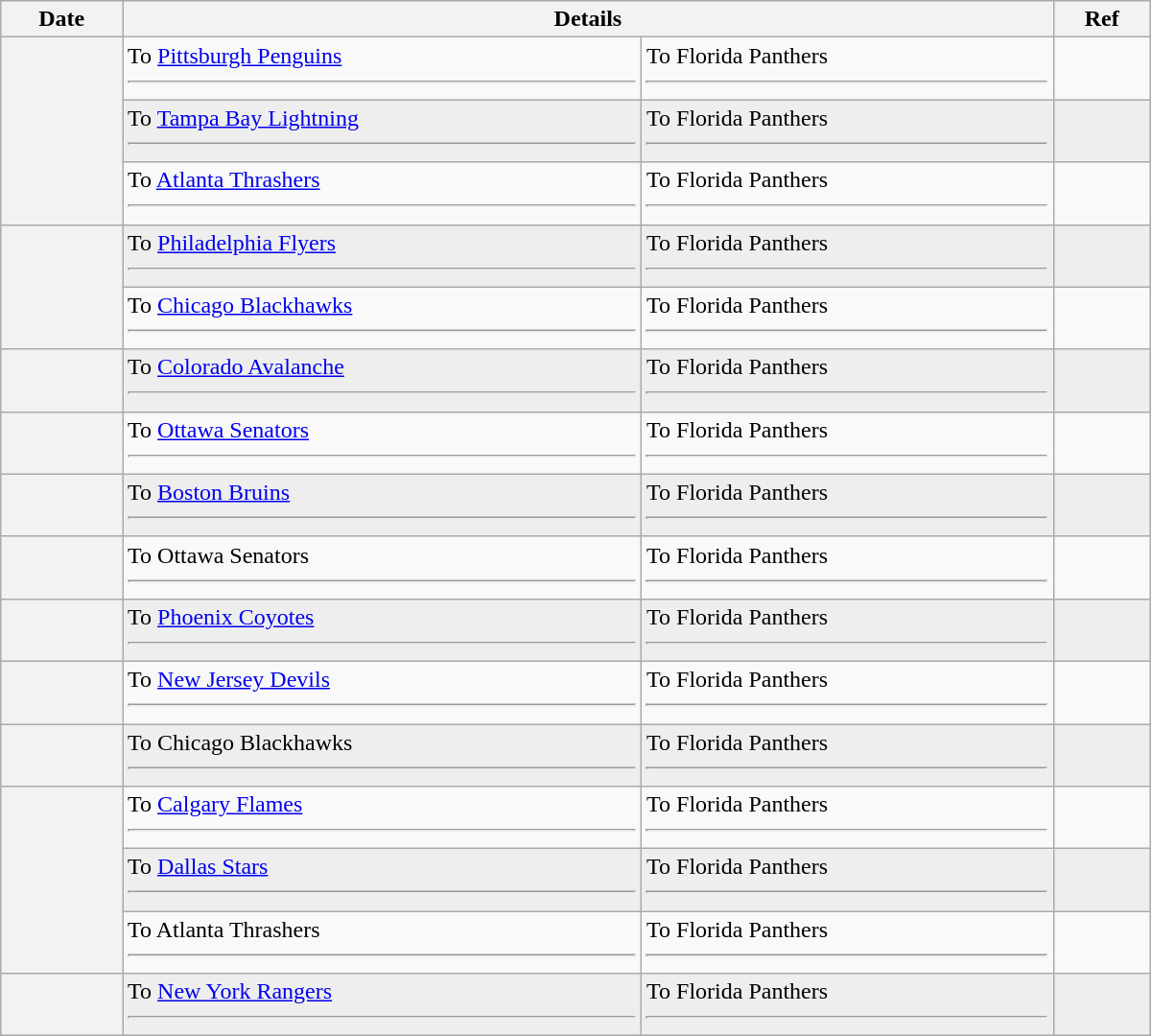<table class="wikitable plainrowheaders" style="width: 50em;">
<tr>
<th scope="col">Date</th>
<th scope="col" colspan="2">Details</th>
<th scope="col">Ref</th>
</tr>
<tr>
<th scope="row" rowspan=3></th>
<td valign="top">To <a href='#'>Pittsburgh Penguins</a><hr></td>
<td valign="top">To Florida Panthers<hr></td>
<td></td>
</tr>
<tr style="background:#eee;">
<td valign="top">To <a href='#'>Tampa Bay Lightning</a><hr></td>
<td valign="top">To Florida Panthers<hr></td>
<td></td>
</tr>
<tr>
<td valign="top">To <a href='#'>Atlanta Thrashers</a><hr></td>
<td valign="top">To Florida Panthers<hr></td>
<td></td>
</tr>
<tr style="background:#eee;">
<th scope="row" rowspan=2></th>
<td valign="top">To <a href='#'>Philadelphia Flyers</a><hr></td>
<td valign="top">To Florida Panthers<hr></td>
<td></td>
</tr>
<tr>
<td valign="top">To <a href='#'>Chicago Blackhawks</a> <hr></td>
<td valign="top">To Florida Panthers <hr></td>
<td></td>
</tr>
<tr style="background:#eee;">
<th scope="row"></th>
<td valign="top">To <a href='#'>Colorado Avalanche</a><hr></td>
<td valign="top">To Florida Panthers<hr></td>
<td></td>
</tr>
<tr>
<th scope="row"></th>
<td valign="top">To <a href='#'>Ottawa Senators</a><hr></td>
<td valign="top">To Florida Panthers<hr></td>
<td></td>
</tr>
<tr style="background:#eee;">
<th scope="row"></th>
<td valign="top">To <a href='#'>Boston Bruins</a><hr></td>
<td valign="top">To Florida Panthers<hr></td>
<td></td>
</tr>
<tr>
<th scope="row"></th>
<td valign="top">To Ottawa Senators<hr></td>
<td valign="top">To Florida Panthers<hr></td>
<td></td>
</tr>
<tr style="background:#eee;">
<th scope="row"></th>
<td valign="top">To <a href='#'>Phoenix Coyotes</a><hr></td>
<td valign="top">To Florida Panthers<hr></td>
<td></td>
</tr>
<tr>
<th scope="row"></th>
<td valign="top">To <a href='#'>New Jersey Devils</a><hr></td>
<td valign="top">To Florida Panthers<hr></td>
<td></td>
</tr>
<tr style="background:#eee;">
<th scope="row"></th>
<td valign="top">To Chicago Blackhawks<hr></td>
<td valign="top">To Florida Panthers<hr></td>
<td></td>
</tr>
<tr>
<th scope="row" rowspan=3></th>
<td valign="top">To <a href='#'>Calgary Flames</a><hr></td>
<td valign="top">To Florida Panthers<hr></td>
<td></td>
</tr>
<tr style="background:#eee;">
<td valign="top">To <a href='#'>Dallas Stars</a><hr></td>
<td valign="top">To Florida Panthers<hr></td>
<td></td>
</tr>
<tr>
<td valign="top">To Atlanta Thrashers<hr></td>
<td valign="top">To Florida Panthers<hr></td>
<td></td>
</tr>
<tr style="background:#eee;">
<th scope="row"></th>
<td valign="top">To <a href='#'>New York Rangers</a><hr></td>
<td valign="top">To Florida Panthers<hr></td>
<td></td>
</tr>
</table>
